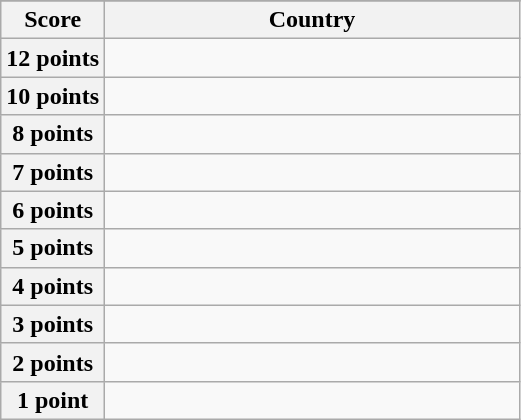<table class="wikitable">
<tr>
</tr>
<tr>
<th scope="col" width="20%">Score</th>
<th scope="col">Country</th>
</tr>
<tr>
<th scope="row">12 points</th>
<td></td>
</tr>
<tr>
<th scope="row">10 points</th>
<td></td>
</tr>
<tr>
<th scope="row">8 points</th>
<td></td>
</tr>
<tr>
<th scope="row">7 points</th>
<td></td>
</tr>
<tr>
<th scope="row">6 points</th>
<td></td>
</tr>
<tr>
<th scope="row">5 points</th>
<td></td>
</tr>
<tr>
<th scope="row">4 points</th>
<td></td>
</tr>
<tr>
<th scope="row">3 points</th>
<td></td>
</tr>
<tr>
<th scope="row">2 points</th>
<td></td>
</tr>
<tr>
<th scope="row">1 point</th>
<td></td>
</tr>
</table>
